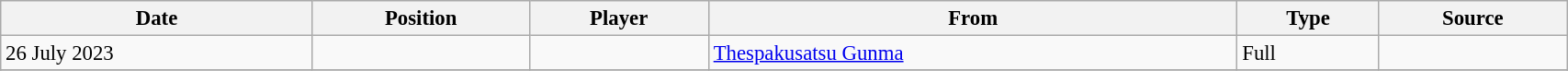<table class="wikitable sortable" style="width:90%; text-align:center; font-size:95%; text-align:left;">
<tr>
<th>Date</th>
<th>Position</th>
<th>Player</th>
<th>From</th>
<th>Type</th>
<th>Source</th>
</tr>
<tr>
<td>26 July 2023</td>
<td></td>
<td></td>
<td> <a href='#'>Thespakusatsu Gunma</a></td>
<td>Full</td>
<td></td>
</tr>
<tr>
</tr>
</table>
